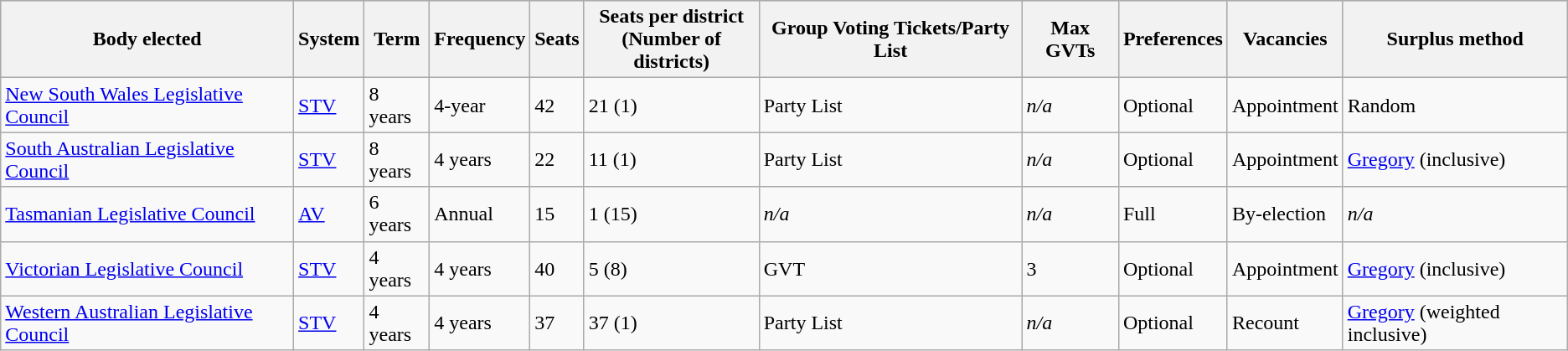<table class="wikitable">
<tr style="background:#ccc;">
<th>Body elected</th>
<th>System</th>
<th>Term</th>
<th>Frequency</th>
<th>Seats</th>
<th>Seats per district <br> (Number of districts)</th>
<th>Group Voting Tickets/Party List</th>
<th>Max GVTs</th>
<th>Preferences</th>
<th>Vacancies</th>
<th>Surplus method</th>
</tr>
<tr>
<td><a href='#'>New South Wales Legislative Council</a></td>
<td><a href='#'>STV</a></td>
<td>8 years</td>
<td>4-year</td>
<td>42</td>
<td>21 (1)</td>
<td>Party List</td>
<td><em>n/a</em></td>
<td>Optional</td>
<td>Appointment</td>
<td>Random</td>
</tr>
<tr>
<td><a href='#'>South Australian Legislative Council</a></td>
<td><a href='#'>STV</a></td>
<td>8 years</td>
<td>4 years</td>
<td>22</td>
<td>11 (1)</td>
<td>Party List</td>
<td><em>n/a</em></td>
<td>Optional</td>
<td>Appointment</td>
<td><a href='#'>Gregory</a> (inclusive)</td>
</tr>
<tr>
<td><a href='#'>Tasmanian Legislative Council</a></td>
<td><a href='#'>AV</a></td>
<td>6 years</td>
<td>Annual</td>
<td>15</td>
<td>1 (15)</td>
<td><em>n/a</em></td>
<td><em>n/a</em></td>
<td>Full</td>
<td>By-election</td>
<td><em>n/a</em></td>
</tr>
<tr>
<td><a href='#'>Victorian Legislative Council</a></td>
<td><a href='#'>STV</a></td>
<td>4 years</td>
<td>4 years</td>
<td>40</td>
<td>5 (8)</td>
<td>GVT</td>
<td>3</td>
<td>Optional</td>
<td>Appointment</td>
<td><a href='#'>Gregory</a> (inclusive)</td>
</tr>
<tr>
<td><a href='#'>Western Australian Legislative Council</a></td>
<td><a href='#'>STV</a></td>
<td>4 years</td>
<td>4 years</td>
<td>37</td>
<td>37 (1)</td>
<td>Party List</td>
<td><em>n/a</em></td>
<td>Optional</td>
<td>Recount</td>
<td><a href='#'>Gregory</a> (weighted inclusive)</td>
</tr>
</table>
